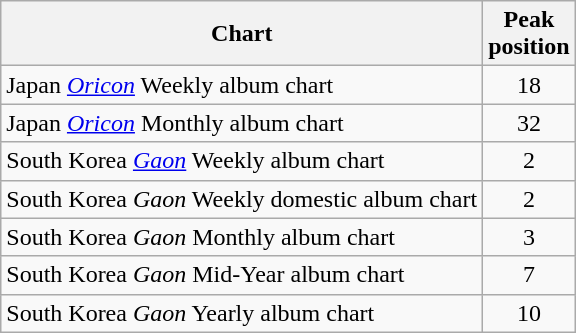<table class="wikitable sortable">
<tr>
<th>Chart</th>
<th>Peak<br>position</th>
</tr>
<tr>
<td>Japan <em><a href='#'>Oricon</a></em> Weekly album chart</td>
<td align="center">18</td>
</tr>
<tr>
<td>Japan <em><a href='#'>Oricon</a></em> Monthly album chart</td>
<td align="center">32</td>
</tr>
<tr>
<td>South Korea <em><a href='#'>Gaon</a></em> Weekly album chart</td>
<td align="center">2</td>
</tr>
<tr>
<td>South Korea <em>Gaon</em> Weekly domestic album chart</td>
<td align="center">2</td>
</tr>
<tr>
<td>South Korea <em>Gaon</em> Monthly album chart</td>
<td align="center">3</td>
</tr>
<tr>
<td>South Korea <em>Gaon</em> Mid-Year album chart</td>
<td align="center">7</td>
</tr>
<tr>
<td>South Korea <em>Gaon</em> Yearly album chart</td>
<td align="center">10</td>
</tr>
</table>
